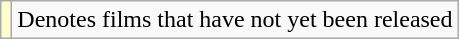<table class="wikitable">
<tr>
<td style="background:#ffc;"></td>
<td>Denotes films that have not yet been released</td>
</tr>
</table>
